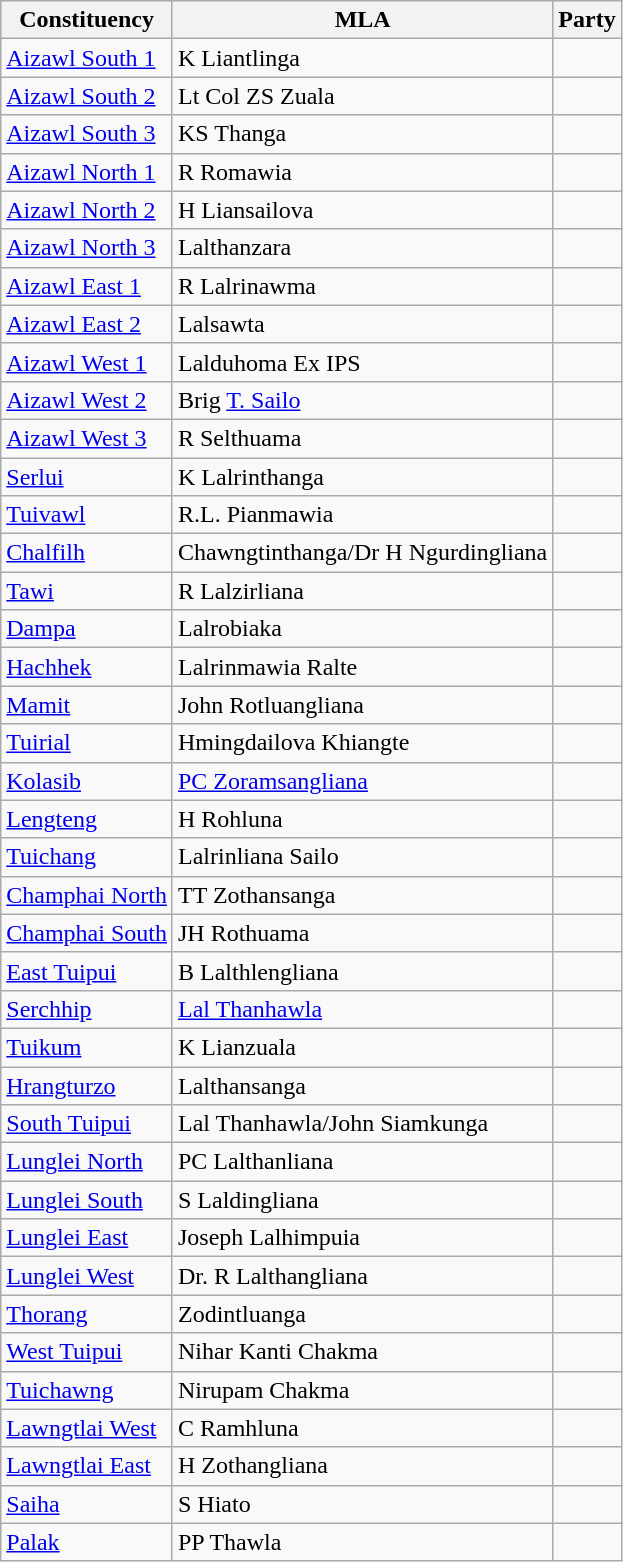<table class="wikitable sortable">
<tr>
<th>Constituency</th>
<th>MLA</th>
<th colspan=2>Party</th>
</tr>
<tr>
<td><a href='#'>Aizawl South 1</a></td>
<td>K Liantlinga</td>
<td></td>
</tr>
<tr>
<td><a href='#'>Aizawl South 2</a></td>
<td>Lt Col ZS Zuala</td>
<td></td>
</tr>
<tr>
<td><a href='#'>Aizawl South 3</a></td>
<td>KS Thanga</td>
<td></td>
</tr>
<tr>
<td><a href='#'>Aizawl North 1</a></td>
<td>R Romawia</td>
<td></td>
</tr>
<tr>
<td><a href='#'>Aizawl North 2</a></td>
<td>H Liansailova</td>
<td></td>
</tr>
<tr>
<td><a href='#'>Aizawl North 3</a></td>
<td>Lalthanzara</td>
<td></td>
</tr>
<tr>
<td><a href='#'>Aizawl East 1</a></td>
<td>R Lalrinawma</td>
<td></td>
</tr>
<tr>
<td><a href='#'>Aizawl East 2</a></td>
<td>Lalsawta</td>
<td></td>
</tr>
<tr>
<td><a href='#'>Aizawl West 1</a></td>
<td>Lalduhoma Ex IPS</td>
<td></td>
</tr>
<tr>
<td><a href='#'>Aizawl West 2</a></td>
<td>Brig <a href='#'>T. Sailo</a></td>
<td></td>
</tr>
<tr>
<td><a href='#'>Aizawl West 3</a></td>
<td>R Selthuama</td>
<td></td>
</tr>
<tr>
<td><a href='#'>Serlui</a></td>
<td>K Lalrinthanga</td>
<td></td>
</tr>
<tr>
<td><a href='#'>Tuivawl</a></td>
<td>R.L. Pianmawia</td>
<td></td>
</tr>
<tr>
<td><a href='#'>Chalfilh</a></td>
<td>Chawngtinthanga/Dr H Ngurdingliana</td>
<td></td>
</tr>
<tr>
<td><a href='#'>Tawi</a></td>
<td>R Lalzirliana</td>
<td></td>
</tr>
<tr>
<td><a href='#'>Dampa</a></td>
<td>Lalrobiaka</td>
<td></td>
</tr>
<tr>
<td><a href='#'>Hachhek</a></td>
<td>Lalrinmawia Ralte</td>
<td></td>
</tr>
<tr>
<td><a href='#'>Mamit</a></td>
<td>John Rotluangliana</td>
<td></td>
</tr>
<tr>
<td><a href='#'>Tuirial</a></td>
<td>Hmingdailova Khiangte</td>
<td></td>
</tr>
<tr>
<td><a href='#'>Kolasib</a></td>
<td><a href='#'>PC Zoramsangliana</a></td>
<td></td>
</tr>
<tr>
<td><a href='#'>Lengteng</a></td>
<td>H Rohluna</td>
<td></td>
</tr>
<tr>
<td><a href='#'>Tuichang</a></td>
<td>Lalrinliana Sailo</td>
<td></td>
</tr>
<tr>
<td><a href='#'>Champhai North</a></td>
<td>TT Zothansanga</td>
<td></td>
</tr>
<tr>
<td><a href='#'>Champhai South</a></td>
<td>JH Rothuama</td>
<td></td>
</tr>
<tr>
<td><a href='#'>East Tuipui</a></td>
<td>B Lalthlengliana</td>
<td></td>
</tr>
<tr>
<td><a href='#'>Serchhip</a></td>
<td><a href='#'>Lal Thanhawla</a></td>
<td></td>
</tr>
<tr>
<td><a href='#'>Tuikum</a></td>
<td>K Lianzuala</td>
<td></td>
</tr>
<tr>
<td><a href='#'>Hrangturzo</a></td>
<td>Lalthansanga</td>
<td></td>
</tr>
<tr>
<td><a href='#'>South Tuipui</a></td>
<td>Lal Thanhawla/John Siamkunga</td>
<td></td>
</tr>
<tr>
<td><a href='#'>Lunglei North</a></td>
<td>PC Lalthanliana</td>
<td></td>
</tr>
<tr>
<td><a href='#'>Lunglei South</a></td>
<td>S Laldingliana</td>
<td></td>
</tr>
<tr>
<td><a href='#'>Lunglei East</a></td>
<td>Joseph Lalhimpuia</td>
<td></td>
</tr>
<tr>
<td><a href='#'>Lunglei West</a></td>
<td>Dr. R Lalthangliana</td>
<td></td>
</tr>
<tr>
<td><a href='#'>Thorang</a></td>
<td>Zodintluanga</td>
<td></td>
</tr>
<tr>
<td><a href='#'>West Tuipui</a></td>
<td>Nihar Kanti Chakma</td>
<td></td>
</tr>
<tr>
<td><a href='#'>Tuichawng</a></td>
<td>Nirupam Chakma</td>
<td></td>
</tr>
<tr>
<td><a href='#'>Lawngtlai West</a></td>
<td>C Ramhluna</td>
<td></td>
</tr>
<tr>
<td><a href='#'>Lawngtlai East</a></td>
<td>H Zothangliana</td>
<td></td>
</tr>
<tr>
<td><a href='#'>Saiha</a></td>
<td>S Hiato</td>
<td></td>
</tr>
<tr>
<td><a href='#'>Palak</a></td>
<td>PP Thawla</td>
<td></td>
</tr>
</table>
